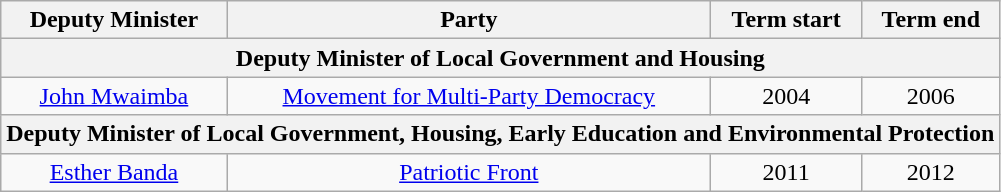<table class=wikitable style=text-align:center>
<tr>
<th>Deputy Minister</th>
<th>Party</th>
<th>Term start</th>
<th>Term end</th>
</tr>
<tr>
<th colspan=4>Deputy Minister of Local Government and Housing</th>
</tr>
<tr>
<td><a href='#'>John Mwaimba</a></td>
<td><a href='#'>Movement for Multi-Party Democracy</a></td>
<td>2004</td>
<td>2006</td>
</tr>
<tr>
<th colspan=4>Deputy Minister of Local Government, Housing, Early Education and Environmental Protection</th>
</tr>
<tr>
<td><a href='#'>Esther Banda</a></td>
<td><a href='#'>Patriotic Front</a></td>
<td>2011</td>
<td>2012</td>
</tr>
</table>
